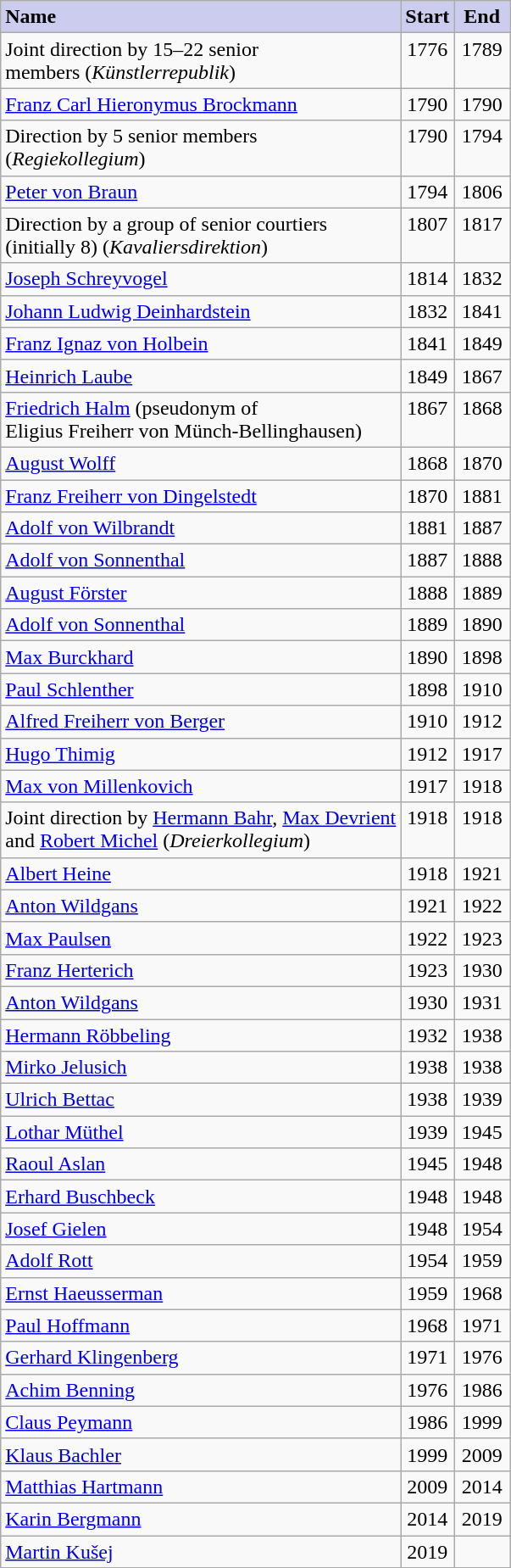<table class="wikitable">
<tr>
<th style="background:#cce; text-align:left;">Name</th>
<th style="background:#cce;">Start</th>
<th style="background:#cce;"> End </th>
</tr>
<tr>
<td valign="top">Joint direction by 15–22 senior<br>members (<em>Künstlerrepublik</em>)</td>
<td style="text-align:center; vertical-align:top;">1776</td>
<td style="text-align:center; vertical-align:top;">1789</td>
</tr>
<tr>
<td valign="top"><a href='#'>Franz Carl Hieronymus Brockmann</a></td>
<td style="text-align:center; vertical-align:top;">1790</td>
<td style="text-align:center; vertical-align:top;">1790</td>
</tr>
<tr>
<td valign="top">Direction by 5 senior members<br>(<em>Regiekollegium</em>)</td>
<td style="text-align:center; vertical-align:top;">1790</td>
<td style="text-align:center; vertical-align:top;">1794</td>
</tr>
<tr>
<td valign="top"><a href='#'>Peter von Braun</a></td>
<td style="text-align:center; vertical-align:top;">1794</td>
<td style="text-align:center; vertical-align:top;">1806</td>
</tr>
<tr>
<td valign="top">Direction by a group of senior courtiers<br>(initially 8) (<em>Kavaliersdirektion</em>)</td>
<td style="text-align:center; vertical-align:top;">1807</td>
<td style="text-align:center; vertical-align:top;">1817</td>
</tr>
<tr>
<td valign="top"><a href='#'>Joseph Schreyvogel</a></td>
<td style="text-align:center; vertical-align:top;">1814</td>
<td style="text-align:center; vertical-align:top;">1832</td>
</tr>
<tr>
<td valign="top"><a href='#'>Johann Ludwig Deinhardstein</a></td>
<td style="text-align:center; vertical-align:top;">1832</td>
<td style="text-align:center; vertical-align:top;">1841</td>
</tr>
<tr>
<td valign="top"><a href='#'>Franz Ignaz von Holbein</a></td>
<td style="text-align:center; vertical-align:top;">1841</td>
<td style="text-align:center; vertical-align:top;">1849</td>
</tr>
<tr>
<td valign="top"><a href='#'>Heinrich Laube</a></td>
<td style="text-align:center; vertical-align:top;">1849</td>
<td style="text-align:center; vertical-align:top;">1867</td>
</tr>
<tr>
<td valign="top"><a href='#'>Friedrich Halm</a> (pseudonym of<br>Eligius Freiherr von Münch-Bellinghausen)</td>
<td style="text-align:center; vertical-align:top;">1867</td>
<td style="text-align:center; vertical-align:top;">1868</td>
</tr>
<tr>
<td valign="top"><a href='#'>August Wolff</a></td>
<td style="text-align:center; vertical-align:top;">1868</td>
<td style="text-align:center; vertical-align:top;">1870</td>
</tr>
<tr>
<td valign="top"><a href='#'>Franz Freiherr von Dingelstedt</a></td>
<td style="text-align:center; vertical-align:top;">1870</td>
<td style="text-align:center; vertical-align:top;">1881</td>
</tr>
<tr>
<td valign="top"><a href='#'>Adolf von Wilbrandt</a></td>
<td style="text-align:center; vertical-align:top;">1881</td>
<td style="text-align:center; vertical-align:top;">1887</td>
</tr>
<tr>
<td valign="top"><a href='#'>Adolf von Sonnenthal</a></td>
<td style="text-align:center; vertical-align:top;">1887</td>
<td style="text-align:center; vertical-align:top;">1888</td>
</tr>
<tr>
<td valign="top"><a href='#'>August Förster</a></td>
<td style="text-align:center; vertical-align:top;">1888</td>
<td style="text-align:center; vertical-align:top;">1889</td>
</tr>
<tr>
<td valign="top"><a href='#'>Adolf von Sonnenthal</a></td>
<td style="text-align:center; vertical-align:top;">1889</td>
<td style="text-align:center; vertical-align:top;">1890</td>
</tr>
<tr>
<td valign="top"><a href='#'>Max Burckhard</a></td>
<td style="text-align:center; vertical-align:top;">1890</td>
<td style="text-align:center; vertical-align:top;">1898</td>
</tr>
<tr>
<td valign="top"><a href='#'>Paul Schlenther</a></td>
<td style="text-align:center; vertical-align:top;">1898</td>
<td style="text-align:center; vertical-align:top;">1910</td>
</tr>
<tr>
<td valign="top"><a href='#'>Alfred Freiherr von Berger</a></td>
<td style="text-align:center; vertical-align:top;">1910</td>
<td style="text-align:center; vertical-align:top;">1912</td>
</tr>
<tr>
<td valign="top"><a href='#'>Hugo Thimig</a></td>
<td style="text-align:center; vertical-align:top;">1912</td>
<td style="text-align:center; vertical-align:top;">1917</td>
</tr>
<tr>
<td valign="top"><a href='#'>Max von Millenkovich</a></td>
<td style="text-align:center; vertical-align:top;">1917</td>
<td style="text-align:center; vertical-align:top;">1918</td>
</tr>
<tr>
<td valign="top">Joint direction by <a href='#'>Hermann Bahr</a>, <a href='#'>Max Devrient</a><br>and <a href='#'>Robert Michel</a> (<em>Dreierkollegium</em>)</td>
<td style="text-align:center; vertical-align:top;">1918</td>
<td style="text-align:center; vertical-align:top;">1918</td>
</tr>
<tr>
<td valign="top"><a href='#'>Albert Heine</a></td>
<td style="text-align:center; vertical-align:top;">1918</td>
<td style="text-align:center; vertical-align:top;">1921</td>
</tr>
<tr>
<td valign="top"><a href='#'>Anton Wildgans</a></td>
<td style="text-align:center; vertical-align:top;">1921</td>
<td style="text-align:center; vertical-align:top;">1922</td>
</tr>
<tr>
<td valign="top"><a href='#'>Max Paulsen</a></td>
<td style="text-align:center; vertical-align:top;">1922</td>
<td style="text-align:center; vertical-align:top;">1923</td>
</tr>
<tr>
<td valign="top"><a href='#'>Franz Herterich</a></td>
<td style="text-align:center; vertical-align:top;">1923</td>
<td style="text-align:center; vertical-align:top;">1930</td>
</tr>
<tr>
<td valign="top"><a href='#'>Anton Wildgans</a></td>
<td style="text-align:center; vertical-align:top;">1930</td>
<td style="text-align:center; vertical-align:top;">1931</td>
</tr>
<tr>
<td valign="top"><a href='#'>Hermann Röbbeling</a></td>
<td style="text-align:center; vertical-align:top;">1932</td>
<td style="text-align:center; vertical-align:top;">1938</td>
</tr>
<tr>
<td valign="top"><a href='#'>Mirko Jelusich</a></td>
<td style="text-align:center; vertical-align:top;">1938</td>
<td style="text-align:center; vertical-align:top;">1938</td>
</tr>
<tr>
<td valign="top"><a href='#'>Ulrich Bettac</a></td>
<td style="text-align:center; vertical-align:top;">1938</td>
<td style="text-align:center; vertical-align:top;">1939</td>
</tr>
<tr>
<td valign="top"><a href='#'>Lothar Müthel</a></td>
<td style="text-align:center; vertical-align:top;">1939</td>
<td style="text-align:center; vertical-align:top;">1945</td>
</tr>
<tr>
<td valign="top"><a href='#'>Raoul Aslan</a></td>
<td style="text-align:center; vertical-align:top;">1945</td>
<td style="text-align:center; vertical-align:top;">1948</td>
</tr>
<tr>
<td valign="top"><a href='#'>Erhard Buschbeck</a></td>
<td style="text-align:center; vertical-align:top;">1948</td>
<td style="text-align:center; vertical-align:top;">1948</td>
</tr>
<tr>
<td valign="top"><a href='#'>Josef Gielen</a></td>
<td style="text-align:center; vertical-align:top;">1948</td>
<td style="text-align:center; vertical-align:top;">1954</td>
</tr>
<tr>
<td valign="top"><a href='#'>Adolf Rott</a></td>
<td style="text-align:center; vertical-align:top;">1954</td>
<td style="text-align:center; vertical-align:top;">1959</td>
</tr>
<tr>
<td valign="top"><a href='#'>Ernst Haeusserman</a></td>
<td style="text-align:center; vertical-align:top;">1959</td>
<td style="text-align:center; vertical-align:top;">1968</td>
</tr>
<tr>
<td valign="top"><a href='#'>Paul Hoffmann</a></td>
<td style="text-align:center; vertical-align:top;">1968</td>
<td style="text-align:center; vertical-align:top;">1971</td>
</tr>
<tr>
<td valign="top"><a href='#'>Gerhard Klingenberg</a></td>
<td style="text-align:center; vertical-align:top;">1971</td>
<td style="text-align:center; vertical-align:top;">1976</td>
</tr>
<tr>
<td valign="top"><a href='#'>Achim Benning</a></td>
<td style="text-align:center; vertical-align:top;">1976</td>
<td style="text-align:center; vertical-align:top;">1986</td>
</tr>
<tr>
<td valign="top"><a href='#'>Claus Peymann</a></td>
<td style="text-align:center; vertical-align:top;">1986</td>
<td style="text-align:center; vertical-align:top;">1999</td>
</tr>
<tr>
<td valign="top"><a href='#'>Klaus Bachler</a></td>
<td style="text-align:center; vertical-align:top;">1999</td>
<td style="text-align:center; vertical-align:top;">2009</td>
</tr>
<tr>
<td valign="top"><a href='#'>Matthias Hartmann</a></td>
<td style="text-align:center; vertical-align:top;">2009</td>
<td style="text-align:center; vertical-align:top;">2014</td>
</tr>
<tr>
<td valign="top"><a href='#'>Karin Bergmann</a></td>
<td style="text-align:center; vertical-align:top;">2014</td>
<td style="text-align:center; vertical-align:top;">2019</td>
</tr>
<tr>
<td valign="top"><a href='#'>Martin Kušej</a></td>
<td style="text-align:center; vertical-align:top;">2019</td>
<td style="text-align:center; vertical-align:top;"></td>
</tr>
</table>
